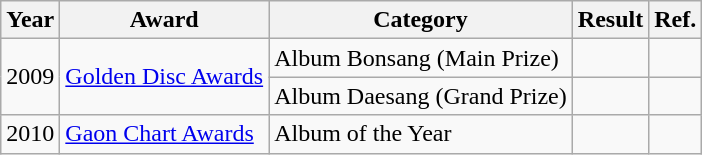<table class="wikitable plainrowheaders">
<tr>
<th>Year</th>
<th>Award</th>
<th>Category</th>
<th>Result</th>
<th>Ref.</th>
</tr>
<tr>
<td rowspan="2">2009</td>
<td rowspan="2"><a href='#'>Golden Disc Awards</a></td>
<td>Album Bonsang (Main Prize)</td>
<td></td>
<td style="text-align:center;"></td>
</tr>
<tr>
<td>Album Daesang (Grand Prize)</td>
<td></td>
<td style="text-align:center;"></td>
</tr>
<tr>
<td>2010</td>
<td><a href='#'>Gaon Chart Awards</a></td>
<td>Album of the Year</td>
<td></td>
<td style="text-align:center;"></td>
</tr>
</table>
